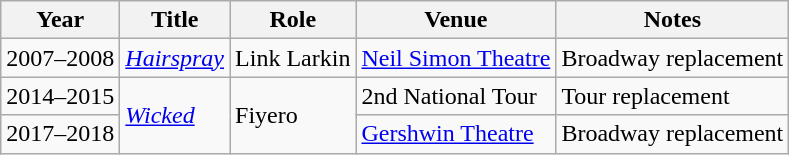<table class="wikitable">
<tr>
<th>Year</th>
<th>Title</th>
<th>Role</th>
<th>Venue</th>
<th>Notes</th>
</tr>
<tr>
<td>2007–2008</td>
<td><a href='#'><em>Hairspray</em></a></td>
<td>Link Larkin</td>
<td><a href='#'>Neil Simon Theatre</a></td>
<td>Broadway replacement</td>
</tr>
<tr>
<td>2014–2015</td>
<td rowspan="2"><a href='#'><em>Wicked</em></a></td>
<td rowspan="2">Fiyero</td>
<td>2nd National Tour</td>
<td>Tour replacement</td>
</tr>
<tr>
<td>2017–2018</td>
<td><a href='#'>Gershwin Theatre</a></td>
<td>Broadway replacement</td>
</tr>
</table>
